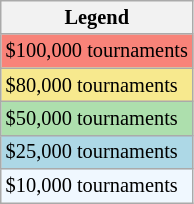<table class=wikitable style="font-size:85%">
<tr>
<th>Legend</th>
</tr>
<tr style="background:#f88379;">
<td>$100,000 tournaments</td>
</tr>
<tr style="background:#f7e98e;">
<td>$80,000 tournaments</td>
</tr>
<tr style="background:#addfad;">
<td>$50,000 tournaments</td>
</tr>
<tr style="background:lightblue;">
<td>$25,000 tournaments</td>
</tr>
<tr style="background:#f0f8ff;">
<td>$10,000 tournaments</td>
</tr>
</table>
